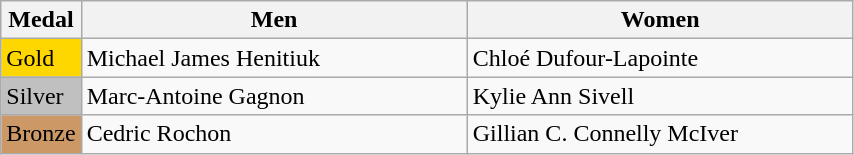<table class="wikitable">
<tr>
<th>Medal</th>
<th width="250">Men</th>
<th width="250">Women</th>
</tr>
<tr>
<td bgcolor="gold">Gold</td>
<td> Michael James Henitiuk</td>
<td> Chloé Dufour-Lapointe</td>
</tr>
<tr>
<td bgcolor="silver">Silver</td>
<td> Marc-Antoine Gagnon</td>
<td> Kylie Ann Sivell</td>
</tr>
<tr>
<td bgcolor="CC9966">Bronze</td>
<td> Cedric Rochon</td>
<td> Gillian C. Connelly McIver</td>
</tr>
</table>
